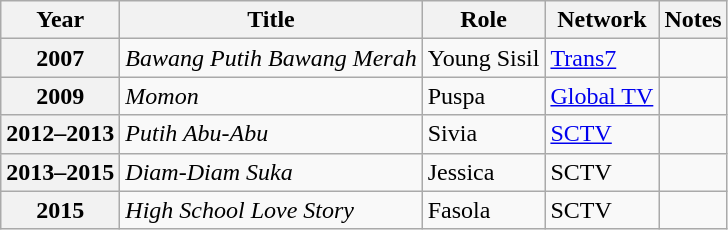<table class="wikitable plainrowheaders sortable">
<tr>
<th scope="col">Year</th>
<th scope="col">Title</th>
<th scope="col">Role</th>
<th scope="col">Network</th>
<th scope="col" class="unsortable">Notes</th>
</tr>
<tr>
<th scope="row">2007</th>
<td><em>Bawang Putih Bawang Merah</em></td>
<td>Young Sisil</td>
<td><a href='#'>Trans7</a></td>
<td></td>
</tr>
<tr>
<th scope="row">2009</th>
<td><em>Momon</em></td>
<td>Puspa</td>
<td><a href='#'>Global TV</a></td>
<td></td>
</tr>
<tr>
<th scope="row">2012–2013</th>
<td><em>Putih Abu-Abu</em></td>
<td>Sivia</td>
<td><a href='#'>SCTV</a></td>
<td></td>
</tr>
<tr>
<th scope="row">2013–2015</th>
<td><em>Diam-Diam Suka</em></td>
<td>Jessica</td>
<td>SCTV</td>
<td></td>
</tr>
<tr>
<th scope="row">2015</th>
<td><em>High School Love Story</em></td>
<td>Fasola</td>
<td>SCTV</td>
<td></td>
</tr>
</table>
